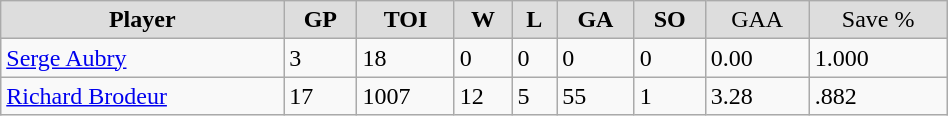<table class="wikitable" width="50%">
<tr align="center"  bgcolor="#dddddd">
<td><strong>Player</strong></td>
<td><strong>GP</strong></td>
<td><strong>TOI</strong></td>
<td><strong>W</strong></td>
<td><strong>L</strong></td>
<td><strong>GA</strong></td>
<td><strong>SO</strong></td>
<td>GAA</td>
<td>Save %</td>
</tr>
<tr>
<td><a href='#'>Serge Aubry</a></td>
<td>3</td>
<td>18</td>
<td>0</td>
<td>0</td>
<td>0</td>
<td>0</td>
<td>0.00</td>
<td>1.000</td>
</tr>
<tr>
<td><a href='#'>Richard Brodeur</a></td>
<td>17</td>
<td>1007</td>
<td>12</td>
<td>5</td>
<td>55</td>
<td>1</td>
<td>3.28</td>
<td>.882</td>
</tr>
</table>
